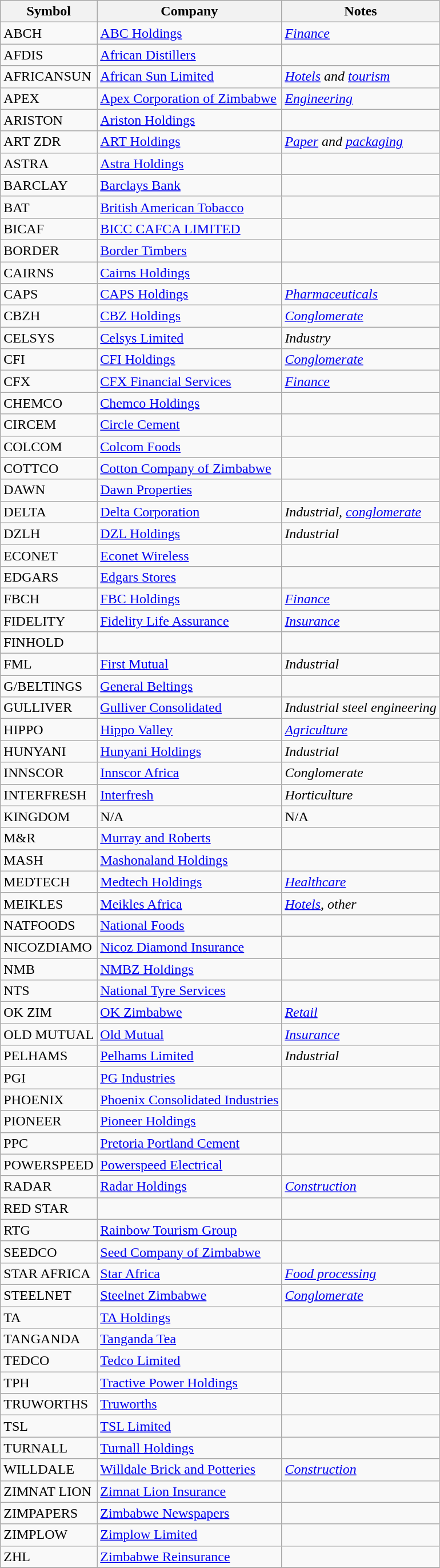<table class="wikitable sortable">
<tr>
<th>Symbol</th>
<th>Company</th>
<th>Notes</th>
</tr>
<tr>
<td>ABCH</td>
<td><a href='#'>ABC Holdings</a></td>
<td><em><a href='#'>Finance</a></em></td>
</tr>
<tr>
<td>AFDIS</td>
<td><a href='#'>African Distillers</a></td>
<td></td>
</tr>
<tr>
<td>AFRICANSUN</td>
<td><a href='#'>African Sun Limited</a></td>
<td><em><a href='#'>Hotels</a> and <a href='#'>tourism</a></em></td>
</tr>
<tr>
<td>APEX</td>
<td><a href='#'>Apex Corporation of Zimbabwe</a></td>
<td><em><a href='#'>Engineering</a></em></td>
</tr>
<tr>
<td>ARISTON</td>
<td><a href='#'>Ariston Holdings</a></td>
<td></td>
</tr>
<tr>
<td>ART ZDR</td>
<td><a href='#'>ART Holdings</a></td>
<td><em><a href='#'>Paper</a> and <a href='#'>packaging</a></em></td>
</tr>
<tr>
<td>ASTRA</td>
<td><a href='#'>Astra Holdings</a></td>
<td></td>
</tr>
<tr>
<td>BARCLAY</td>
<td><a href='#'>Barclays Bank</a></td>
<td></td>
</tr>
<tr>
<td>BAT</td>
<td><a href='#'>British American Tobacco</a></td>
<td></td>
</tr>
<tr>
<td>BICAF</td>
<td><a href='#'>BICC CAFCA LIMITED</a></td>
<td></td>
</tr>
<tr>
<td>BORDER</td>
<td><a href='#'>Border Timbers</a></td>
<td></td>
</tr>
<tr>
<td>CAIRNS</td>
<td><a href='#'>Cairns Holdings</a></td>
<td></td>
</tr>
<tr>
<td>CAPS</td>
<td><a href='#'>CAPS Holdings</a></td>
<td><em><a href='#'>Pharmaceuticals</a></em></td>
</tr>
<tr>
<td>CBZH</td>
<td><a href='#'>CBZ Holdings</a></td>
<td><em><a href='#'>Conglomerate</a></em></td>
</tr>
<tr>
<td>CELSYS</td>
<td><a href='#'>Celsys Limited</a></td>
<td><em>Industry</em></td>
</tr>
<tr>
<td>CFI</td>
<td><a href='#'>CFI Holdings</a></td>
<td><em><a href='#'>Conglomerate</a></em></td>
</tr>
<tr>
<td>CFX</td>
<td><a href='#'>CFX Financial Services</a></td>
<td><em><a href='#'>Finance</a></em></td>
</tr>
<tr>
<td>CHEMCO</td>
<td><a href='#'>Chemco Holdings</a></td>
<td></td>
</tr>
<tr>
<td>CIRCEM</td>
<td><a href='#'>Circle Cement</a></td>
<td></td>
</tr>
<tr>
<td>COLCOM</td>
<td><a href='#'>Colcom Foods</a></td>
<td></td>
</tr>
<tr>
<td>COTTCO</td>
<td><a href='#'>Cotton Company of Zimbabwe</a></td>
<td></td>
</tr>
<tr>
<td>DAWN</td>
<td><a href='#'>Dawn Properties</a></td>
<td></td>
</tr>
<tr>
<td>DELTA</td>
<td><a href='#'>Delta Corporation</a></td>
<td><em>Industrial, <a href='#'>conglomerate</a></em></td>
</tr>
<tr>
<td>DZLH</td>
<td><a href='#'>DZL Holdings</a></td>
<td><em>Industrial</em></td>
</tr>
<tr>
<td>ECONET</td>
<td><a href='#'>Econet Wireless</a></td>
<td></td>
</tr>
<tr>
<td>EDGARS</td>
<td><a href='#'>Edgars Stores</a></td>
<td></td>
</tr>
<tr>
<td>FBCH</td>
<td><a href='#'>FBC Holdings</a></td>
<td><em><a href='#'>Finance</a></em></td>
</tr>
<tr>
<td>FIDELITY</td>
<td><a href='#'>Fidelity Life Assurance</a></td>
<td><em><a href='#'>Insurance</a></em></td>
</tr>
<tr>
<td>FINHOLD</td>
<td></td>
<td></td>
</tr>
<tr>
<td>FML</td>
<td><a href='#'>First Mutual</a></td>
<td><em>Industrial</em></td>
</tr>
<tr>
<td>G/BELTINGS</td>
<td><a href='#'>General Beltings</a></td>
<td></td>
</tr>
<tr>
<td>GULLIVER</td>
<td><a href='#'>Gulliver Consolidated</a></td>
<td><em>Industrial steel engineering</em></td>
</tr>
<tr>
<td>HIPPO</td>
<td><a href='#'>Hippo Valley</a></td>
<td><em><a href='#'>Agriculture</a></em></td>
</tr>
<tr>
<td>HUNYANI</td>
<td><a href='#'>Hunyani Holdings</a></td>
<td><em>Industrial</em></td>
</tr>
<tr>
<td>INNSCOR</td>
<td><a href='#'>Innscor Africa</a></td>
<td><em>Conglomerate</em></td>
</tr>
<tr>
<td>INTERFRESH</td>
<td><a href='#'>Interfresh</a></td>
<td><em>Horticulture</em></td>
</tr>
<tr>
<td>KINGDOM</td>
<td>N/A</td>
<td>N/A</td>
</tr>
<tr>
<td>M&R</td>
<td><a href='#'>Murray and Roberts</a></td>
<td></td>
</tr>
<tr>
<td>MASH</td>
<td><a href='#'>Mashonaland Holdings</a></td>
<td></td>
</tr>
<tr>
<td>MEDTECH</td>
<td><a href='#'>Medtech Holdings</a></td>
<td><em><a href='#'>Healthcare</a></em></td>
</tr>
<tr>
<td>MEIKLES</td>
<td><a href='#'>Meikles Africa</a></td>
<td><em><a href='#'>Hotels</a>, other</em></td>
</tr>
<tr>
<td>NATFOODS</td>
<td><a href='#'>National Foods</a></td>
<td></td>
</tr>
<tr>
<td>NICOZDIAMO</td>
<td><a href='#'>Nicoz Diamond Insurance</a></td>
<td></td>
</tr>
<tr>
<td>NMB</td>
<td><a href='#'>NMBZ Holdings</a></td>
<td></td>
</tr>
<tr>
<td>NTS</td>
<td><a href='#'>National Tyre Services</a></td>
<td></td>
</tr>
<tr>
<td>OK ZIM</td>
<td><a href='#'>OK Zimbabwe</a></td>
<td><em><a href='#'>Retail</a></em></td>
</tr>
<tr>
<td>OLD MUTUAL</td>
<td><a href='#'>Old Mutual</a></td>
<td><em><a href='#'>Insurance</a></em></td>
</tr>
<tr>
<td>PELHAMS</td>
<td><a href='#'>Pelhams Limited</a></td>
<td><em>Industrial</em></td>
</tr>
<tr>
<td>PGI</td>
<td><a href='#'>PG Industries</a></td>
<td></td>
</tr>
<tr>
<td>PHOENIX</td>
<td><a href='#'>Phoenix Consolidated Industries</a></td>
<td></td>
</tr>
<tr>
<td>PIONEER</td>
<td><a href='#'>Pioneer Holdings</a></td>
<td></td>
</tr>
<tr>
<td>PPC</td>
<td><a href='#'>Pretoria Portland Cement</a></td>
<td></td>
</tr>
<tr>
<td>POWERSPEED</td>
<td><a href='#'>Powerspeed Electrical</a></td>
<td></td>
</tr>
<tr>
<td>RADAR</td>
<td><a href='#'>Radar Holdings</a></td>
<td><em><a href='#'>Construction</a></em></td>
</tr>
<tr>
<td>RED STAR</td>
<td></td>
<td></td>
</tr>
<tr>
<td>RTG</td>
<td><a href='#'>Rainbow Tourism Group</a></td>
<td></td>
</tr>
<tr>
<td>SEEDCO</td>
<td><a href='#'>Seed Company of Zimbabwe</a></td>
<td></td>
</tr>
<tr>
<td>STAR AFRICA</td>
<td><a href='#'>Star Africa</a></td>
<td><em><a href='#'>Food processing</a></em></td>
</tr>
<tr>
<td>STEELNET</td>
<td><a href='#'>Steelnet Zimbabwe</a></td>
<td><em><a href='#'>Conglomerate</a></em></td>
</tr>
<tr>
<td>TA</td>
<td><a href='#'>TA Holdings</a></td>
<td></td>
</tr>
<tr>
<td>TANGANDA</td>
<td><a href='#'>Tanganda Tea</a></td>
<td></td>
</tr>
<tr>
<td>TEDCO</td>
<td><a href='#'>Tedco Limited</a></td>
<td></td>
</tr>
<tr>
<td>TPH</td>
<td><a href='#'>Tractive Power Holdings</a></td>
<td></td>
</tr>
<tr>
<td>TRUWORTHS</td>
<td><a href='#'>Truworths</a></td>
<td></td>
</tr>
<tr>
<td>TSL</td>
<td><a href='#'>TSL Limited</a></td>
<td></td>
</tr>
<tr>
<td>TURNALL</td>
<td><a href='#'>Turnall Holdings</a></td>
<td></td>
</tr>
<tr>
<td>WILLDALE</td>
<td><a href='#'>Willdale Brick and Potteries</a></td>
<td><em><a href='#'>Construction</a></em></td>
</tr>
<tr>
<td>ZIMNAT LION</td>
<td><a href='#'>Zimnat Lion Insurance</a></td>
<td></td>
</tr>
<tr>
<td>ZIMPAPERS</td>
<td><a href='#'>Zimbabwe Newspapers</a></td>
<td></td>
</tr>
<tr>
<td>ZIMPLOW</td>
<td><a href='#'>Zimplow Limited</a></td>
<td></td>
</tr>
<tr>
<td>ZHL</td>
<td><a href='#'>Zimbabwe Reinsurance</a></td>
<td></td>
</tr>
<tr>
</tr>
</table>
